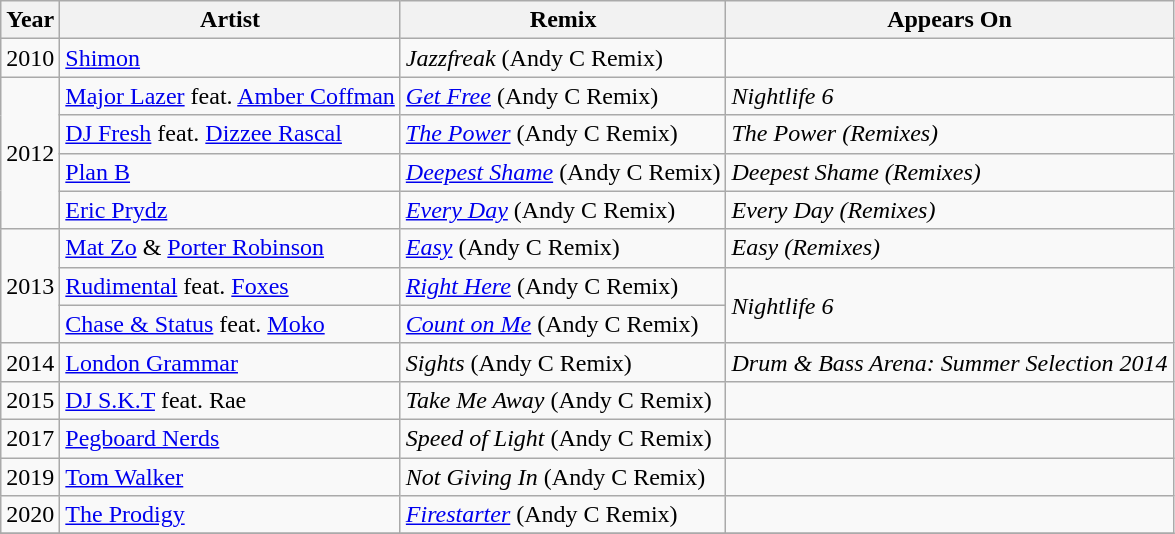<table class="wikitable">
<tr>
<th>Year</th>
<th>Artist</th>
<th>Remix</th>
<th>Appears On</th>
</tr>
<tr>
<td>2010</td>
<td><a href='#'>Shimon</a></td>
<td><em>Jazzfreak</em> (Andy C Remix)</td>
<td></td>
</tr>
<tr>
<td rowspan="4">2012</td>
<td><a href='#'>Major Lazer</a> feat. <a href='#'>Amber Coffman</a></td>
<td><em><a href='#'>Get Free</a></em> (Andy C Remix)</td>
<td><em>Nightlife 6</em></td>
</tr>
<tr>
<td><a href='#'>DJ Fresh</a> feat. <a href='#'>Dizzee Rascal</a></td>
<td><em><a href='#'>The Power</a></em> (Andy C Remix)</td>
<td><em>The Power (Remixes)</em></td>
</tr>
<tr>
<td><a href='#'>Plan B</a></td>
<td><em><a href='#'>Deepest Shame</a></em> (Andy C Remix)</td>
<td><em>Deepest Shame (Remixes)</em></td>
</tr>
<tr>
<td><a href='#'>Eric Prydz</a></td>
<td><em><a href='#'>Every Day</a></em> (Andy C Remix)</td>
<td><em>Every Day (Remixes)</em></td>
</tr>
<tr>
<td rowspan="3">2013</td>
<td><a href='#'>Mat Zo</a> & <a href='#'>Porter Robinson</a></td>
<td><em><a href='#'>Easy</a></em> (Andy C Remix)</td>
<td><em>Easy (Remixes)</em></td>
</tr>
<tr>
<td><a href='#'>Rudimental</a> feat. <a href='#'>Foxes</a></td>
<td><em><a href='#'>Right Here</a></em> (Andy C Remix)</td>
<td rowspan="2"><em>Nightlife 6</em></td>
</tr>
<tr>
<td><a href='#'>Chase & Status</a> feat. <a href='#'>Moko</a></td>
<td><em><a href='#'>Count on Me</a></em> (Andy C Remix)</td>
</tr>
<tr>
<td>2014</td>
<td><a href='#'>London Grammar</a></td>
<td><em>Sights</em> (Andy C Remix)</td>
<td><em>Drum & Bass Arena: Summer Selection 2014</em></td>
</tr>
<tr>
<td>2015</td>
<td><a href='#'>DJ S.K.T</a> feat. Rae</td>
<td><em>Take Me Away</em> (Andy C Remix)</td>
<td></td>
</tr>
<tr>
<td>2017</td>
<td><a href='#'>Pegboard Nerds</a></td>
<td><em>Speed of Light </em> (Andy C Remix)</td>
<td></td>
</tr>
<tr>
<td>2019</td>
<td><a href='#'>Tom Walker</a></td>
<td><em>Not Giving In</em> (Andy C Remix)</td>
<td></td>
</tr>
<tr>
<td>2020</td>
<td><a href='#'>The Prodigy</a></td>
<td><em><a href='#'>Firestarter</a></em> (Andy C Remix)</td>
<td></td>
</tr>
<tr>
</tr>
</table>
